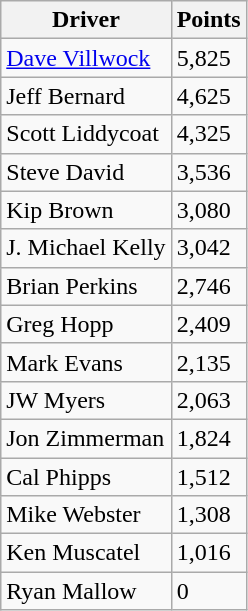<table class="wikitable">
<tr>
<th>Driver</th>
<th>Points</th>
</tr>
<tr>
<td><a href='#'>Dave Villwock</a></td>
<td>5,825</td>
</tr>
<tr>
<td>Jeff Bernard</td>
<td>4,625</td>
</tr>
<tr>
<td>Scott Liddycoat</td>
<td>4,325</td>
</tr>
<tr>
<td>Steve David</td>
<td>3,536</td>
</tr>
<tr>
<td>Kip Brown</td>
<td>3,080</td>
</tr>
<tr>
<td>J. Michael Kelly</td>
<td>3,042</td>
</tr>
<tr>
<td>Brian Perkins</td>
<td>2,746</td>
</tr>
<tr>
<td>Greg Hopp</td>
<td>2,409</td>
</tr>
<tr>
<td>Mark Evans</td>
<td>2,135</td>
</tr>
<tr>
<td>JW Myers</td>
<td>2,063</td>
</tr>
<tr>
<td>Jon Zimmerman</td>
<td>1,824</td>
</tr>
<tr>
<td>Cal Phipps</td>
<td>1,512</td>
</tr>
<tr>
<td>Mike Webster</td>
<td>1,308</td>
</tr>
<tr>
<td>Ken Muscatel</td>
<td>1,016</td>
</tr>
<tr>
<td>Ryan Mallow</td>
<td>0</td>
</tr>
</table>
